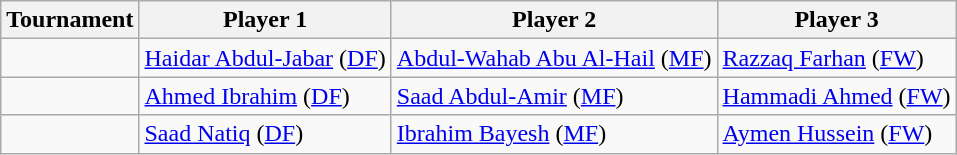<table class="wikitable">
<tr>
<th>Tournament</th>
<th>Player 1</th>
<th>Player 2</th>
<th>Player 3</th>
</tr>
<tr>
<td></td>
<td><a href='#'>Haidar Abdul-Jabar</a> (<a href='#'>DF</a>)</td>
<td><a href='#'>Abdul-Wahab Abu Al-Hail</a> (<a href='#'>MF</a>)</td>
<td><a href='#'>Razzaq Farhan</a> (<a href='#'>FW</a>)</td>
</tr>
<tr>
<td></td>
<td><a href='#'>Ahmed Ibrahim</a> (<a href='#'>DF</a>)</td>
<td><a href='#'>Saad Abdul-Amir</a> (<a href='#'>MF</a>)</td>
<td><a href='#'>Hammadi Ahmed</a> (<a href='#'>FW</a>)</td>
</tr>
<tr>
<td></td>
<td><a href='#'>Saad Natiq</a> (<a href='#'>DF</a>)</td>
<td><a href='#'>Ibrahim Bayesh</a> (<a href='#'>MF</a>)</td>
<td><a href='#'>Aymen Hussein</a> (<a href='#'>FW</a>)</td>
</tr>
</table>
